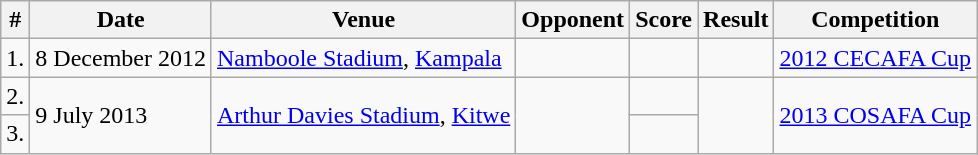<table class="wikitable sortable collapsible collapsed">
<tr>
<th>#</th>
<th>Date</th>
<th>Venue</th>
<th>Opponent</th>
<th>Score</th>
<th>Result</th>
<th>Competition</th>
</tr>
<tr>
<td>1.</td>
<td>8 December 2012</td>
<td><a href='#'>Namboole Stadium</a>, <a href='#'>Kampala</a></td>
<td></td>
<td></td>
<td></td>
<td><a href='#'>2012 CECAFA Cup</a></td>
</tr>
<tr>
<td>2.</td>
<td rowspan="2">9 July 2013</td>
<td rowspan="2"><a href='#'>Arthur Davies Stadium</a>, <a href='#'>Kitwe</a></td>
<td rowspan="2"></td>
<td></td>
<td rowspan="2"></td>
<td rowspan="2"><a href='#'>2013 COSAFA Cup</a></td>
</tr>
<tr>
<td>3.</td>
<td></td>
</tr>
</table>
